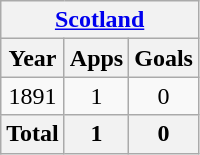<table class="wikitable" style="text-align:center">
<tr>
<th colspan=3><a href='#'>Scotland</a></th>
</tr>
<tr>
<th>Year</th>
<th>Apps</th>
<th>Goals</th>
</tr>
<tr>
<td>1891</td>
<td>1</td>
<td>0</td>
</tr>
<tr>
<th>Total</th>
<th>1</th>
<th>0</th>
</tr>
</table>
